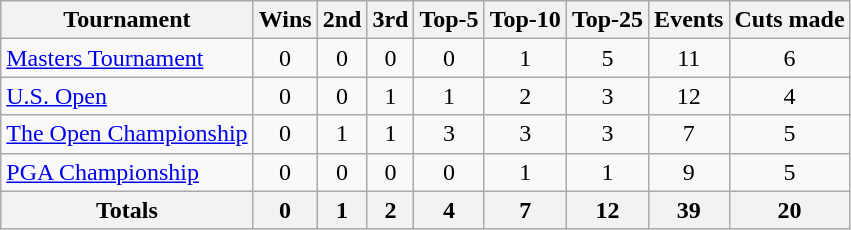<table class=wikitable style=text-align:center>
<tr>
<th>Tournament</th>
<th>Wins</th>
<th>2nd</th>
<th>3rd</th>
<th>Top-5</th>
<th>Top-10</th>
<th>Top-25</th>
<th>Events</th>
<th>Cuts made</th>
</tr>
<tr>
<td align=left><a href='#'>Masters Tournament</a></td>
<td>0</td>
<td>0</td>
<td>0</td>
<td>0</td>
<td>1</td>
<td>5</td>
<td>11</td>
<td>6</td>
</tr>
<tr>
<td align=left><a href='#'>U.S. Open</a></td>
<td>0</td>
<td>0</td>
<td>1</td>
<td>1</td>
<td>2</td>
<td>3</td>
<td>12</td>
<td>4</td>
</tr>
<tr>
<td align=left><a href='#'>The Open Championship</a></td>
<td>0</td>
<td>1</td>
<td>1</td>
<td>3</td>
<td>3</td>
<td>3</td>
<td>7</td>
<td>5</td>
</tr>
<tr>
<td align=left><a href='#'>PGA Championship</a></td>
<td>0</td>
<td>0</td>
<td>0</td>
<td>0</td>
<td>1</td>
<td>1</td>
<td>9</td>
<td>5</td>
</tr>
<tr>
<th>Totals</th>
<th>0</th>
<th>1</th>
<th>2</th>
<th>4</th>
<th>7</th>
<th>12</th>
<th>39</th>
<th>20</th>
</tr>
</table>
